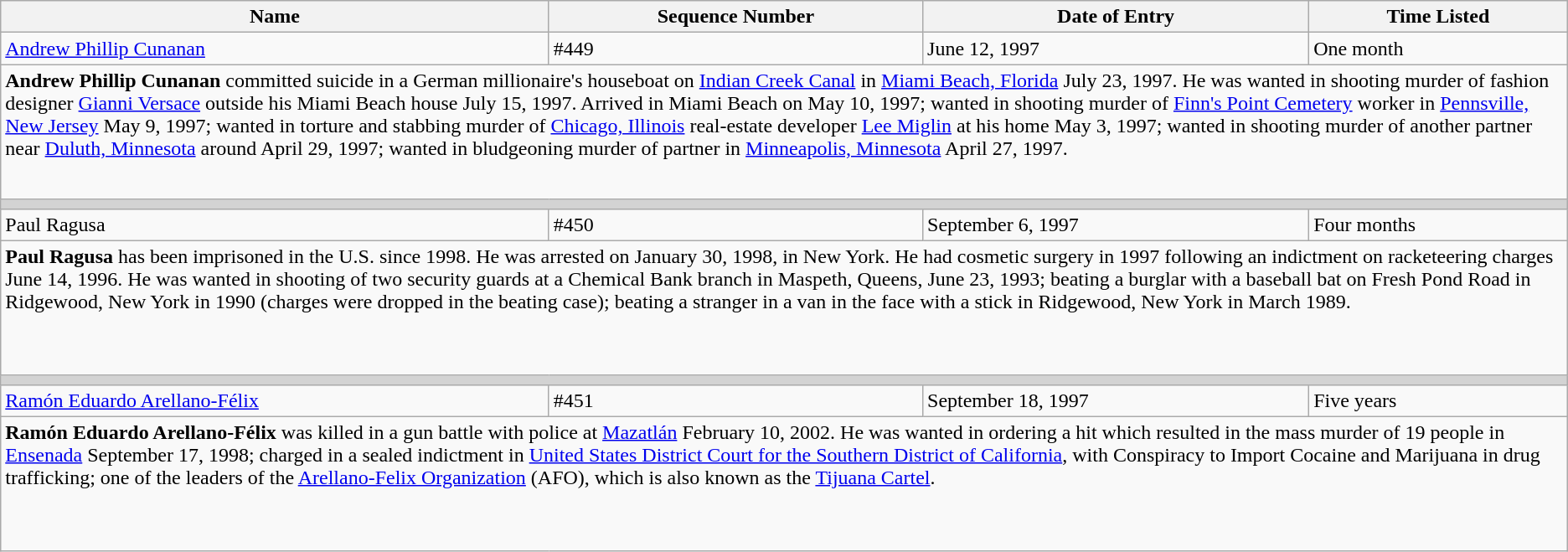<table class="wikitable">
<tr>
<th>Name</th>
<th>Sequence Number</th>
<th>Date of Entry</th>
<th>Time Listed</th>
</tr>
<tr>
<td height="10"><a href='#'>Andrew Phillip Cunanan</a></td>
<td>#449</td>
<td>June 12, 1997</td>
<td>One month</td>
</tr>
<tr>
<td colspan="4" valign="top" height="100"><strong>Andrew Phillip Cunanan</strong> committed suicide in a German millionaire's houseboat on  <a href='#'>Indian Creek Canal</a> in <a href='#'>Miami Beach, Florida</a> July 23, 1997. He was wanted in shooting murder of fashion designer <a href='#'>Gianni Versace</a> outside his Miami Beach house July 15, 1997.  Arrived in Miami Beach on May 10, 1997;  wanted in shooting murder of <a href='#'>Finn's Point Cemetery</a> worker in <a href='#'>Pennsville, New Jersey</a> May 9, 1997;  wanted in torture and stabbing murder of <a href='#'>Chicago, Illinois</a> real-estate developer <a href='#'>Lee Miglin</a> at his home May 3, 1997;  wanted in shooting murder of another partner near <a href='#'>Duluth, Minnesota</a> around April 29, 1997;  wanted in bludgeoning murder of partner in <a href='#'>Minneapolis, Minnesota</a> April 27, 1997.</td>
</tr>
<tr>
<td colSpan="4" style="background-color:lightgrey;"></td>
</tr>
<tr>
<td height="10">Paul Ragusa</td>
<td>#450</td>
<td>September 6, 1997</td>
<td>Four months</td>
</tr>
<tr>
<td colspan="4" valign="top" height="100"><strong>Paul Ragusa</strong> has been imprisoned in the U.S. since 1998. He was arrested on January 30, 1998, in New York. He had cosmetic surgery in 1997 following an indictment on racketeering charges June 14, 1996. He was  wanted in shooting of two security guards at a Chemical Bank branch in Maspeth, Queens, June 23, 1993;  beating a burglar with a baseball bat on Fresh Pond Road in Ridgewood, New York in 1990 (charges were dropped in the beating case); beating a stranger in a van in the face with a stick in Ridgewood, New York in March 1989.</td>
</tr>
<tr>
<td colSpan="4" style="background-color:lightgrey;"></td>
</tr>
<tr>
<td height="10"><a href='#'>Ramón Eduardo Arellano-Félix</a></td>
<td>#451</td>
<td>September 18, 1997</td>
<td>Five years</td>
</tr>
<tr>
<td colspan="4" valign="top" height="100"><strong>Ramón Eduardo Arellano-Félix</strong> was killed in a gun battle with police at <a href='#'>Mazatlán</a> February 10, 2002. He was wanted in ordering a hit which resulted in the mass murder of 19 people in <a href='#'>Ensenada</a> September 17, 1998;  charged in a sealed indictment in <a href='#'>United States District Court for the Southern District of California</a>, with Conspiracy to Import Cocaine and Marijuana in drug trafficking; one of the leaders of the <a href='#'>Arellano-Felix Organization</a> (AFO), which is also known as the <a href='#'>Tijuana Cartel</a>.</td>
</tr>
</table>
